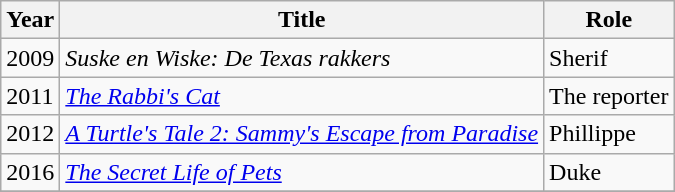<table class="wikitable">
<tr>
<th>Year</th>
<th>Title</th>
<th>Role</th>
</tr>
<tr>
<td>2009</td>
<td><em>Suske en Wiske: De Texas rakkers</em></td>
<td>Sherif</td>
</tr>
<tr>
<td>2011</td>
<td><em><a href='#'>The Rabbi's Cat</a></em></td>
<td>The reporter</td>
</tr>
<tr>
<td>2012</td>
<td><em><a href='#'>A Turtle's Tale 2: Sammy's Escape from Paradise</a></em></td>
<td>Phillippe</td>
</tr>
<tr>
<td>2016</td>
<td><em><a href='#'>The Secret Life of Pets</a></em></td>
<td>Duke</td>
</tr>
<tr>
</tr>
</table>
